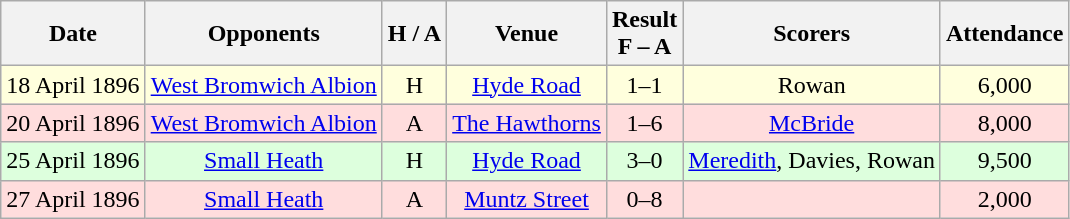<table class="wikitable" style="text-align:center">
<tr>
<th>Date</th>
<th>Opponents</th>
<th>H / A</th>
<th>Venue</th>
<th>Result<br>F – A</th>
<th>Scorers</th>
<th>Attendance</th>
</tr>
<tr style="background:#ffd;">
<td>18 April 1896</td>
<td><a href='#'>West Bromwich Albion</a></td>
<td>H</td>
<td><a href='#'>Hyde Road</a></td>
<td>1–1</td>
<td>Rowan</td>
<td>6,000</td>
</tr>
<tr style="background:#fdd;">
<td>20 April 1896</td>
<td><a href='#'>West Bromwich Albion</a></td>
<td>A</td>
<td><a href='#'>The Hawthorns</a></td>
<td>1–6</td>
<td><a href='#'>McBride</a></td>
<td>8,000</td>
</tr>
<tr style="background:#dfd;">
<td>25 April 1896</td>
<td><a href='#'>Small Heath</a></td>
<td>H</td>
<td><a href='#'>Hyde Road</a></td>
<td>3–0</td>
<td><a href='#'>Meredith</a>, Davies, Rowan</td>
<td>9,500</td>
</tr>
<tr style="background:#fdd;">
<td>27 April 1896</td>
<td><a href='#'>Small Heath</a></td>
<td>A</td>
<td><a href='#'>Muntz Street</a></td>
<td>0–8</td>
<td></td>
<td>2,000</td>
</tr>
</table>
